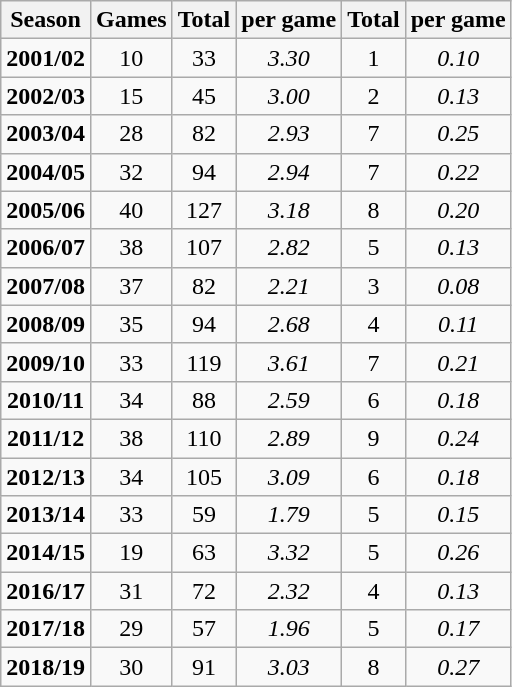<table class="wikitable" style="text-align:center">
<tr>
<th>Season</th>
<th>Games</th>
<th>Total </th>
<th> per game</th>
<th>Total </th>
<th> per game</th>
</tr>
<tr>
<td><strong>2001/02</strong></td>
<td>10</td>
<td>33</td>
<td><em>3.30</em></td>
<td>1</td>
<td><em>0.10</em></td>
</tr>
<tr>
<td><strong>2002/03</strong></td>
<td>15</td>
<td>45</td>
<td><em>3.00</em></td>
<td>2</td>
<td><em>0.13</em></td>
</tr>
<tr>
<td><strong>2003/04</strong></td>
<td>28</td>
<td>82</td>
<td><em>2.93</em></td>
<td>7</td>
<td><em>0.25</em></td>
</tr>
<tr>
<td><strong>2004/05</strong></td>
<td>32</td>
<td>94</td>
<td><em>2.94</em></td>
<td>7</td>
<td><em>0.22</em></td>
</tr>
<tr>
<td><strong>2005/06</strong></td>
<td>40</td>
<td>127</td>
<td><em>3.18</em></td>
<td>8</td>
<td><em>0.20</em></td>
</tr>
<tr>
<td><strong>2006/07</strong></td>
<td>38</td>
<td>107</td>
<td><em>2.82</em></td>
<td>5</td>
<td><em>0.13</em></td>
</tr>
<tr>
<td><strong>2007/08</strong></td>
<td>37</td>
<td>82</td>
<td><em>2.21</em></td>
<td>3</td>
<td><em>0.08</em></td>
</tr>
<tr>
<td><strong>2008/09</strong></td>
<td>35</td>
<td>94</td>
<td><em>2.68</em></td>
<td>4</td>
<td><em>0.11</em></td>
</tr>
<tr>
<td><strong>2009/10</strong></td>
<td>33</td>
<td>119</td>
<td><em>3.61</em></td>
<td>7</td>
<td><em>0.21</em></td>
</tr>
<tr>
<td><strong>2010/11</strong></td>
<td>34</td>
<td>88</td>
<td><em>2.59</em></td>
<td>6</td>
<td><em>0.18</em></td>
</tr>
<tr>
<td><strong>2011/12</strong></td>
<td>38</td>
<td>110</td>
<td><em>2.89</em></td>
<td>9</td>
<td><em>0.24</em></td>
</tr>
<tr>
<td><strong>2012/13</strong></td>
<td>34</td>
<td>105</td>
<td><em>3.09</em></td>
<td>6</td>
<td><em>0.18</em></td>
</tr>
<tr>
<td><strong>2013/14</strong></td>
<td>33</td>
<td>59</td>
<td><em>1.79</em></td>
<td>5</td>
<td><em>0.15</em></td>
</tr>
<tr>
<td><strong>2014/15</strong></td>
<td>19</td>
<td>63</td>
<td><em>3.32</em></td>
<td>5</td>
<td><em>0.26</em></td>
</tr>
<tr>
<td><strong>2016/17</strong></td>
<td>31</td>
<td>72</td>
<td><em>2.32</em></td>
<td>4</td>
<td><em>0.13</em></td>
</tr>
<tr>
<td><strong>2017/18</strong></td>
<td>29</td>
<td>57</td>
<td><em>1.96</em></td>
<td>5</td>
<td><em>0.17</em></td>
</tr>
<tr>
<td><strong>2018/19</strong></td>
<td>30</td>
<td>91</td>
<td><em>3.03</em></td>
<td>8</td>
<td><em>0.27</em></td>
</tr>
</table>
